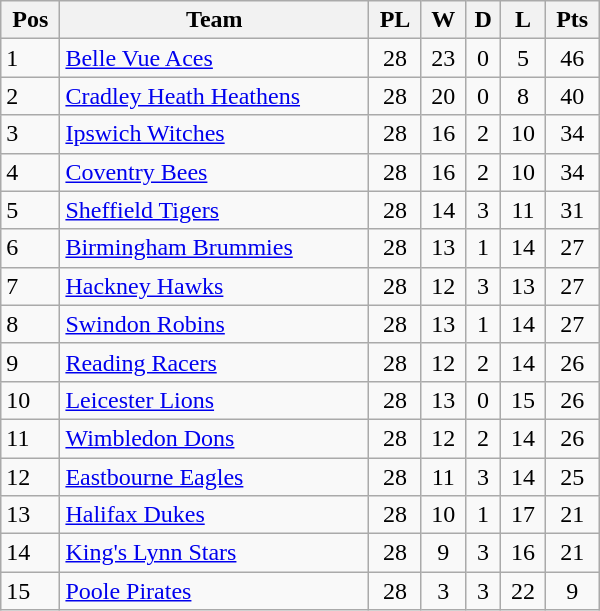<table class=wikitable width="400">
<tr>
<th>Pos</th>
<th>Team</th>
<th>PL</th>
<th>W</th>
<th>D</th>
<th>L</th>
<th>Pts</th>
</tr>
<tr>
<td>1</td>
<td><a href='#'>Belle Vue Aces</a></td>
<td align="center">28</td>
<td align="center">23</td>
<td align="center">0</td>
<td align="center">5</td>
<td align="center">46</td>
</tr>
<tr>
<td>2</td>
<td><a href='#'>Cradley Heath Heathens</a></td>
<td align="center">28</td>
<td align="center">20</td>
<td align="center">0</td>
<td align="center">8</td>
<td align="center">40</td>
</tr>
<tr>
<td>3</td>
<td><a href='#'>Ipswich Witches</a></td>
<td align="center">28</td>
<td align="center">16</td>
<td align="center">2</td>
<td align="center">10</td>
<td align="center">34</td>
</tr>
<tr>
<td>4</td>
<td><a href='#'>Coventry Bees</a></td>
<td align="center">28</td>
<td align="center">16</td>
<td align="center">2</td>
<td align="center">10</td>
<td align="center">34</td>
</tr>
<tr>
<td>5</td>
<td><a href='#'>Sheffield Tigers</a></td>
<td align="center">28</td>
<td align="center">14</td>
<td align="center">3</td>
<td align="center">11</td>
<td align="center">31</td>
</tr>
<tr>
<td>6</td>
<td><a href='#'>Birmingham Brummies</a></td>
<td align="center">28</td>
<td align="center">13</td>
<td align="center">1</td>
<td align="center">14</td>
<td align="center">27</td>
</tr>
<tr>
<td>7</td>
<td><a href='#'>Hackney Hawks</a></td>
<td align="center">28</td>
<td align="center">12</td>
<td align="center">3</td>
<td align="center">13</td>
<td align="center">27</td>
</tr>
<tr>
<td>8</td>
<td><a href='#'>Swindon Robins</a></td>
<td align="center">28</td>
<td align="center">13</td>
<td align="center">1</td>
<td align="center">14</td>
<td align="center">27</td>
</tr>
<tr>
<td>9</td>
<td><a href='#'>Reading Racers</a></td>
<td align="center">28</td>
<td align="center">12</td>
<td align="center">2</td>
<td align="center">14</td>
<td align="center">26</td>
</tr>
<tr>
<td>10</td>
<td><a href='#'>Leicester Lions</a></td>
<td align="center">28</td>
<td align="center">13</td>
<td align="center">0</td>
<td align="center">15</td>
<td align="center">26</td>
</tr>
<tr>
<td>11</td>
<td><a href='#'>Wimbledon Dons</a></td>
<td align="center">28</td>
<td align="center">12</td>
<td align="center">2</td>
<td align="center">14</td>
<td align="center">26</td>
</tr>
<tr>
<td>12</td>
<td><a href='#'>Eastbourne Eagles</a></td>
<td align="center">28</td>
<td align="center">11</td>
<td align="center">3</td>
<td align="center">14</td>
<td align="center">25</td>
</tr>
<tr>
<td>13</td>
<td><a href='#'>Halifax Dukes</a></td>
<td align="center">28</td>
<td align="center">10</td>
<td align="center">1</td>
<td align="center">17</td>
<td align="center">21</td>
</tr>
<tr>
<td>14</td>
<td><a href='#'>King's Lynn Stars</a></td>
<td align="center">28</td>
<td align="center">9</td>
<td align="center">3</td>
<td align="center">16</td>
<td align="center">21</td>
</tr>
<tr>
<td>15</td>
<td><a href='#'>Poole Pirates</a></td>
<td align="center">28</td>
<td align="center">3</td>
<td align="center">3</td>
<td align="center">22</td>
<td align="center">9</td>
</tr>
</table>
